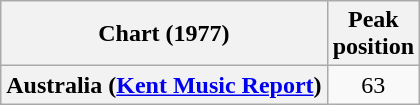<table class="wikitable plainrowheaders" style="text-align:center">
<tr>
<th scope="col">Chart (1977)</th>
<th scope="col">Peak<br>position</th>
</tr>
<tr>
<th scope="row">Australia (<a href='#'>Kent Music Report</a>)</th>
<td>63</td>
</tr>
</table>
